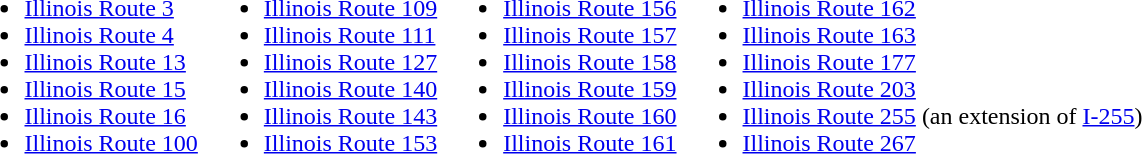<table>
<tr valign="top">
<td><br><ul><li><a href='#'>Illinois Route 3</a></li><li><a href='#'>Illinois Route 4</a></li><li><a href='#'>Illinois Route 13</a></li><li><a href='#'>Illinois Route 15</a></li><li><a href='#'>Illinois Route 16</a></li><li><a href='#'>Illinois Route 100</a></li></ul></td>
<td><br><ul><li><a href='#'>Illinois Route 109</a></li><li><a href='#'>Illinois Route 111</a></li><li><a href='#'>Illinois Route 127</a></li><li><a href='#'>Illinois Route 140</a></li><li><a href='#'>Illinois Route 143</a></li><li><a href='#'>Illinois Route 153</a></li></ul></td>
<td><br><ul><li><a href='#'>Illinois Route 156</a></li><li><a href='#'>Illinois Route 157</a></li><li><a href='#'>Illinois Route 158</a></li><li><a href='#'>Illinois Route 159</a></li><li><a href='#'>Illinois Route 160</a></li><li><a href='#'>Illinois Route 161</a></li></ul></td>
<td><br><ul><li><a href='#'>Illinois Route 162</a></li><li><a href='#'>Illinois Route 163</a></li><li><a href='#'>Illinois Route 177</a></li><li><a href='#'>Illinois Route 203</a></li><li><a href='#'>Illinois Route 255</a> (an extension of <a href='#'>I-255</a>)</li><li><a href='#'>Illinois Route 267</a></li></ul></td>
</tr>
</table>
